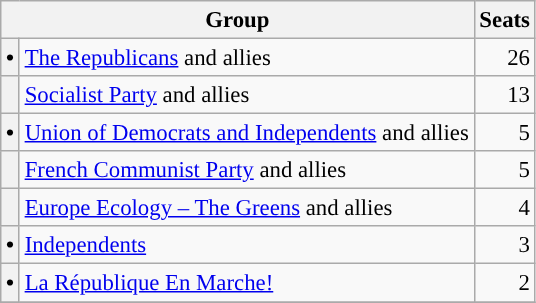<table class="wikitable" style="font-size: 95%;">
<tr>
<th colspan=2>Group</th>
<th>Seats</th>
</tr>
<tr>
<th style="background-color: "><span>•</span></th>
<td><a href='#'>The Republicans</a> and allies</td>
<td align="right">26</td>
</tr>
<tr>
<th style="background-color: "></th>
<td><a href='#'>Socialist Party</a> and allies</td>
<td align="right">13</td>
</tr>
<tr>
<th style="background-color: "><span>•</span></th>
<td><a href='#'>Union of Democrats and Independents</a> and allies</td>
<td align="right">5</td>
</tr>
<tr>
<th style="background-color: "></th>
<td><a href='#'>French Communist Party</a> and allies</td>
<td align="right">5</td>
</tr>
<tr>
<th style="background-color: "></th>
<td><a href='#'>Europe Ecology – The Greens</a> and allies</td>
<td align="right">4</td>
</tr>
<tr>
<th style="background-color: "><span>•</span></th>
<td><a href='#'>Independents</a></td>
<td align="right">3</td>
</tr>
<tr>
<th style="background-color: "><span>•</span></th>
<td><a href='#'>La République En Marche!</a></td>
<td align="right">2</td>
</tr>
<tr>
</tr>
</table>
